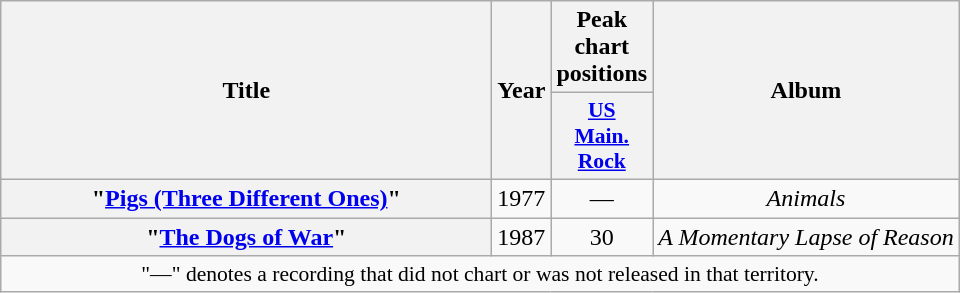<table class="wikitable plainrowheaders" style="text-align:center;">
<tr>
<th scope="col" rowspan="2" style="width:20em;">Title</th>
<th scope="col" rowspan="2">Year</th>
<th scope="col" colspan="1">Peak chart positions</th>
<th scope="col" rowspan="2">Album</th>
</tr>
<tr>
<th scope="col" style="width:3em;font-size:90%;"><a href='#'>US<br>Main.<br>Rock</a><br></th>
</tr>
<tr>
<th scope="row">"<a href='#'>Pigs (Three Different Ones)</a>"</th>
<td>1977</td>
<td>—</td>
<td><em>Animals</em></td>
</tr>
<tr>
<th scope="row">"<a href='#'>The Dogs of War</a>"</th>
<td>1987</td>
<td>30</td>
<td><em>A Momentary Lapse of Reason</em></td>
</tr>
<tr>
<td colspan="15" style="font-size:90%">"—" denotes a recording that did not chart or was not released in that territory.</td>
</tr>
</table>
